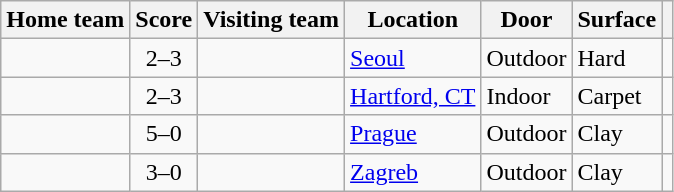<table class="wikitable" style="border:1px solid #aaa;">
<tr>
<th>Home team</th>
<th>Score</th>
<th>Visiting team</th>
<th>Location</th>
<th>Door</th>
<th>Surface</th>
<th></th>
</tr>
<tr>
<td></td>
<td style="text-align:center;">2–3</td>
<td><strong></strong></td>
<td><a href='#'>Seoul</a></td>
<td>Outdoor</td>
<td>Hard</td>
<td></td>
</tr>
<tr>
<td></td>
<td style="text-align:center;">2–3</td>
<td><strong></strong></td>
<td><a href='#'>Hartford, CT</a></td>
<td>Indoor</td>
<td>Carpet</td>
<td></td>
</tr>
<tr>
<td><strong></strong></td>
<td style="text-align:center;">5–0</td>
<td></td>
<td><a href='#'>Prague</a></td>
<td>Outdoor</td>
<td>Clay</td>
<td></td>
</tr>
<tr>
<td><strong></strong></td>
<td style="text-align:center;">3–0</td>
<td></td>
<td><a href='#'>Zagreb</a></td>
<td>Outdoor</td>
<td>Clay</td>
<td></td>
</tr>
</table>
